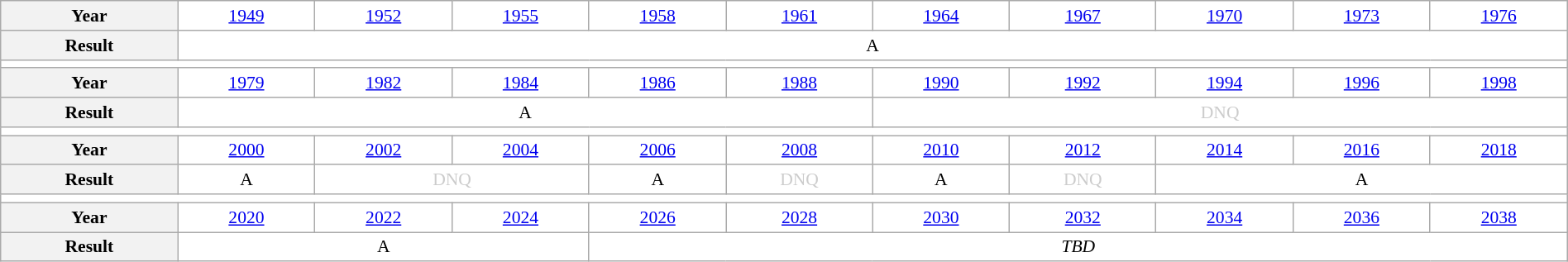<table class="wikitable" style="text-align:center; font-size:90%; background:white;" width="100%">
<tr>
<th>Year</th>
<td><a href='#'>1949</a></td>
<td><a href='#'>1952</a></td>
<td><a href='#'>1955</a></td>
<td><a href='#'>1958</a></td>
<td><a href='#'>1961</a></td>
<td><a href='#'>1964</a></td>
<td><a href='#'>1967</a></td>
<td><a href='#'>1970</a></td>
<td><a href='#'>1973</a></td>
<td><a href='#'>1976</a></td>
</tr>
<tr>
<th>Result</th>
<td colspan="10">A</td>
</tr>
<tr>
<td colspan="11"></td>
</tr>
<tr>
<th>Year</th>
<td><a href='#'>1979</a></td>
<td><a href='#'>1982</a></td>
<td><a href='#'>1984</a></td>
<td><a href='#'>1986</a></td>
<td><a href='#'>1988</a></td>
<td><a href='#'>1990</a></td>
<td><a href='#'>1992</a></td>
<td><a href='#'>1994</a></td>
<td><a href='#'>1996</a></td>
<td><a href='#'>1998</a></td>
</tr>
<tr>
<th>Result</th>
<td colspan="5">A</td>
<td colspan="5" style="color:#ccc">DNQ</td>
</tr>
<tr>
<td colspan="11"></td>
</tr>
<tr>
<th>Year</th>
<td><a href='#'>2000</a></td>
<td><a href='#'>2002</a></td>
<td><a href='#'>2004</a></td>
<td><a href='#'>2006</a></td>
<td><a href='#'>2008</a></td>
<td><a href='#'>2010</a></td>
<td><a href='#'>2012</a></td>
<td><a href='#'>2014</a></td>
<td><a href='#'>2016</a></td>
<td><a href='#'>2018</a></td>
</tr>
<tr>
<th>Result</th>
<td>A</td>
<td colspan="2" style="color:#ccc">DNQ</td>
<td>A</td>
<td style="color:#ccc">DNQ</td>
<td>A</td>
<td style="color:#ccc">DNQ</td>
<td colspan="3">A</td>
</tr>
<tr>
<td colspan="11"></td>
</tr>
<tr>
<th>Year</th>
<td><a href='#'>2020</a></td>
<td><a href='#'>2022</a></td>
<td><a href='#'>2024</a></td>
<td><a href='#'>2026</a></td>
<td><a href='#'>2028</a></td>
<td><a href='#'>2030</a></td>
<td><a href='#'>2032</a></td>
<td><a href='#'>2034</a></td>
<td><a href='#'>2036</a></td>
<td><a href='#'>2038</a></td>
</tr>
<tr>
<th>Result</th>
<td colspan="3">A</td>
<td colspan="7"><em>TBD</em></td>
</tr>
</table>
